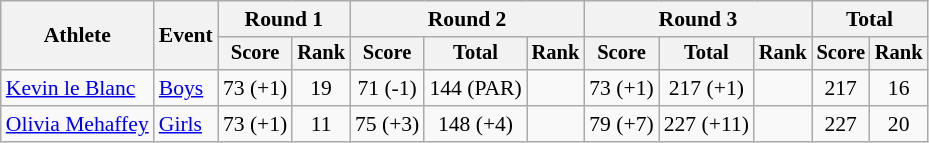<table class="wikitable" style="font-size:90%">
<tr>
<th rowspan="2">Athlete</th>
<th rowspan="2">Event</th>
<th colspan="2">Round 1</th>
<th colspan="3">Round 2</th>
<th colspan="3">Round 3</th>
<th colspan="2">Total</th>
</tr>
<tr style="font-size:95%">
<th>Score</th>
<th>Rank</th>
<th>Score</th>
<th>Total</th>
<th>Rank</th>
<th>Score</th>
<th>Total</th>
<th>Rank</th>
<th>Score</th>
<th>Rank</th>
</tr>
<tr align=center>
<td align=left><a href='#'>Kevin le Blanc</a></td>
<td align=left><a href='#'>Boys</a></td>
<td>73 (+1)</td>
<td>19</td>
<td>71 (-1)</td>
<td>144 (PAR)</td>
<td></td>
<td>73 (+1)</td>
<td>217 (+1)</td>
<td></td>
<td>217</td>
<td>16</td>
</tr>
<tr align=center>
<td align=left><a href='#'>Olivia Mehaffey</a></td>
<td align=left><a href='#'>Girls</a></td>
<td>73 (+1)</td>
<td>11</td>
<td>75 (+3)</td>
<td>148 (+4)</td>
<td></td>
<td>79 (+7)</td>
<td>227 (+11)</td>
<td></td>
<td>227</td>
<td>20</td>
</tr>
</table>
